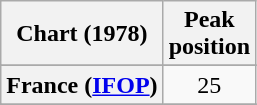<table class="wikitable sortable plainrowheaders">
<tr>
<th scope="col">Chart (1978)</th>
<th scope="col">Peak<br>position</th>
</tr>
<tr>
</tr>
<tr>
</tr>
<tr>
<th scope="row">France (<a href='#'>IFOP</a>)</th>
<td align="center">25</td>
</tr>
<tr>
</tr>
<tr>
</tr>
<tr>
</tr>
<tr>
</tr>
<tr>
</tr>
<tr>
</tr>
</table>
